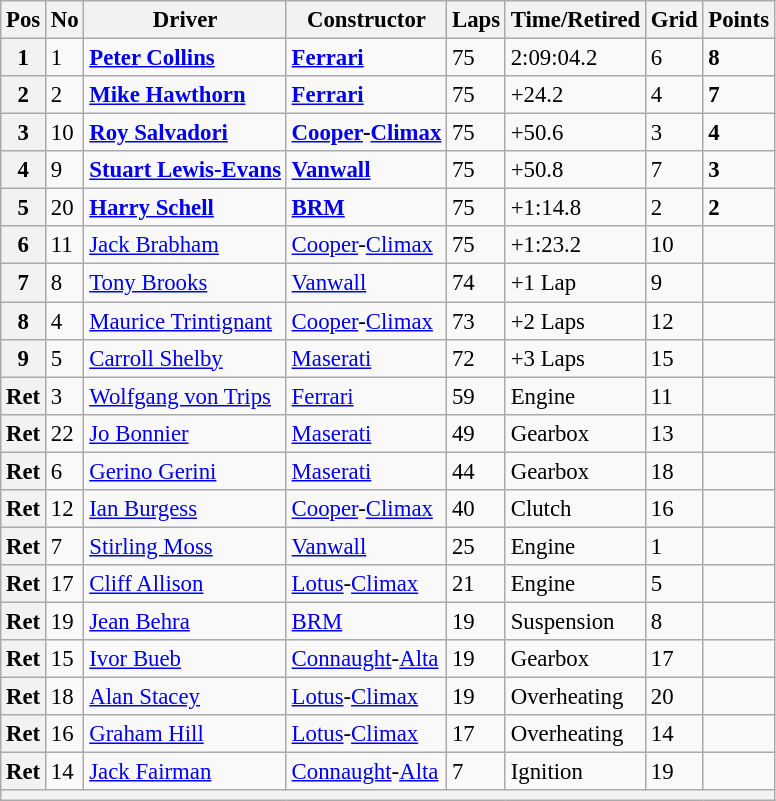<table class="wikitable" style="font-size: 95%;">
<tr>
<th>Pos</th>
<th>No</th>
<th>Driver</th>
<th>Constructor</th>
<th>Laps</th>
<th>Time/Retired</th>
<th>Grid</th>
<th>Points</th>
</tr>
<tr>
<th>1</th>
<td>1</td>
<td> <strong><a href='#'>Peter Collins</a></strong></td>
<td><strong><a href='#'>Ferrari</a></strong></td>
<td>75</td>
<td>2:09:04.2</td>
<td>6</td>
<td><strong>8</strong></td>
</tr>
<tr>
<th>2</th>
<td>2</td>
<td> <strong><a href='#'>Mike Hawthorn</a></strong></td>
<td><strong><a href='#'>Ferrari</a></strong></td>
<td>75</td>
<td>+24.2</td>
<td>4</td>
<td><strong>7</strong></td>
</tr>
<tr>
<th>3</th>
<td>10</td>
<td> <strong><a href='#'>Roy Salvadori</a></strong></td>
<td><strong><a href='#'>Cooper</a>-<a href='#'>Climax</a></strong></td>
<td>75</td>
<td>+50.6</td>
<td>3</td>
<td><strong>4</strong></td>
</tr>
<tr>
<th>4</th>
<td>9</td>
<td> <strong><a href='#'>Stuart Lewis-Evans</a></strong></td>
<td><strong><a href='#'>Vanwall</a></strong></td>
<td>75</td>
<td>+50.8</td>
<td>7</td>
<td><strong>3</strong></td>
</tr>
<tr>
<th>5</th>
<td>20</td>
<td> <strong><a href='#'>Harry Schell</a></strong></td>
<td><strong><a href='#'>BRM</a></strong></td>
<td>75</td>
<td>+1:14.8</td>
<td>2</td>
<td><strong>2</strong></td>
</tr>
<tr>
<th>6</th>
<td>11</td>
<td> <a href='#'>Jack Brabham</a></td>
<td><a href='#'>Cooper</a>-<a href='#'>Climax</a></td>
<td>75</td>
<td>+1:23.2</td>
<td>10</td>
<td></td>
</tr>
<tr>
<th>7</th>
<td>8</td>
<td> <a href='#'>Tony Brooks</a></td>
<td><a href='#'>Vanwall</a></td>
<td>74</td>
<td>+1 Lap</td>
<td>9</td>
<td></td>
</tr>
<tr>
<th>8</th>
<td>4</td>
<td> <a href='#'>Maurice Trintignant</a></td>
<td><a href='#'>Cooper</a>-<a href='#'>Climax</a></td>
<td>73</td>
<td>+2 Laps</td>
<td>12</td>
<td></td>
</tr>
<tr>
<th>9</th>
<td>5</td>
<td> <a href='#'>Carroll Shelby</a></td>
<td><a href='#'>Maserati</a></td>
<td>72</td>
<td>+3 Laps</td>
<td>15</td>
<td></td>
</tr>
<tr>
<th>Ret</th>
<td>3</td>
<td> <a href='#'>Wolfgang von Trips</a></td>
<td><a href='#'>Ferrari</a></td>
<td>59</td>
<td>Engine</td>
<td>11</td>
<td></td>
</tr>
<tr>
<th>Ret</th>
<td>22</td>
<td> <a href='#'>Jo Bonnier</a></td>
<td><a href='#'>Maserati</a></td>
<td>49</td>
<td>Gearbox</td>
<td>13</td>
<td></td>
</tr>
<tr>
<th>Ret</th>
<td>6</td>
<td> <a href='#'>Gerino Gerini</a></td>
<td><a href='#'>Maserati</a></td>
<td>44</td>
<td>Gearbox</td>
<td>18</td>
<td></td>
</tr>
<tr>
<th>Ret</th>
<td>12</td>
<td> <a href='#'>Ian Burgess</a></td>
<td><a href='#'>Cooper</a>-<a href='#'>Climax</a></td>
<td>40</td>
<td>Clutch</td>
<td>16</td>
<td></td>
</tr>
<tr>
<th>Ret</th>
<td>7</td>
<td> <a href='#'>Stirling Moss</a></td>
<td><a href='#'>Vanwall</a></td>
<td>25</td>
<td>Engine</td>
<td>1</td>
<td></td>
</tr>
<tr>
<th>Ret</th>
<td>17</td>
<td> <a href='#'>Cliff Allison</a></td>
<td><a href='#'>Lotus</a>-<a href='#'>Climax</a></td>
<td>21</td>
<td>Engine</td>
<td>5</td>
<td></td>
</tr>
<tr>
<th>Ret</th>
<td>19</td>
<td> <a href='#'>Jean Behra</a></td>
<td><a href='#'>BRM</a></td>
<td>19</td>
<td>Suspension</td>
<td>8</td>
<td></td>
</tr>
<tr>
<th>Ret</th>
<td>15</td>
<td> <a href='#'>Ivor Bueb</a></td>
<td><a href='#'>Connaught</a>-<a href='#'>Alta</a></td>
<td>19</td>
<td>Gearbox</td>
<td>17</td>
<td></td>
</tr>
<tr>
<th>Ret</th>
<td>18</td>
<td> <a href='#'>Alan Stacey</a></td>
<td><a href='#'>Lotus</a>-<a href='#'>Climax</a></td>
<td>19</td>
<td>Overheating</td>
<td>20</td>
<td></td>
</tr>
<tr>
<th>Ret</th>
<td>16</td>
<td> <a href='#'>Graham Hill</a></td>
<td><a href='#'>Lotus</a>-<a href='#'>Climax</a></td>
<td>17</td>
<td>Overheating</td>
<td>14</td>
<td></td>
</tr>
<tr>
<th>Ret</th>
<td>14</td>
<td> <a href='#'>Jack Fairman</a></td>
<td><a href='#'>Connaught</a>-<a href='#'>Alta</a></td>
<td>7</td>
<td>Ignition</td>
<td>19</td>
<td></td>
</tr>
<tr>
<th colspan="8"></th>
</tr>
</table>
